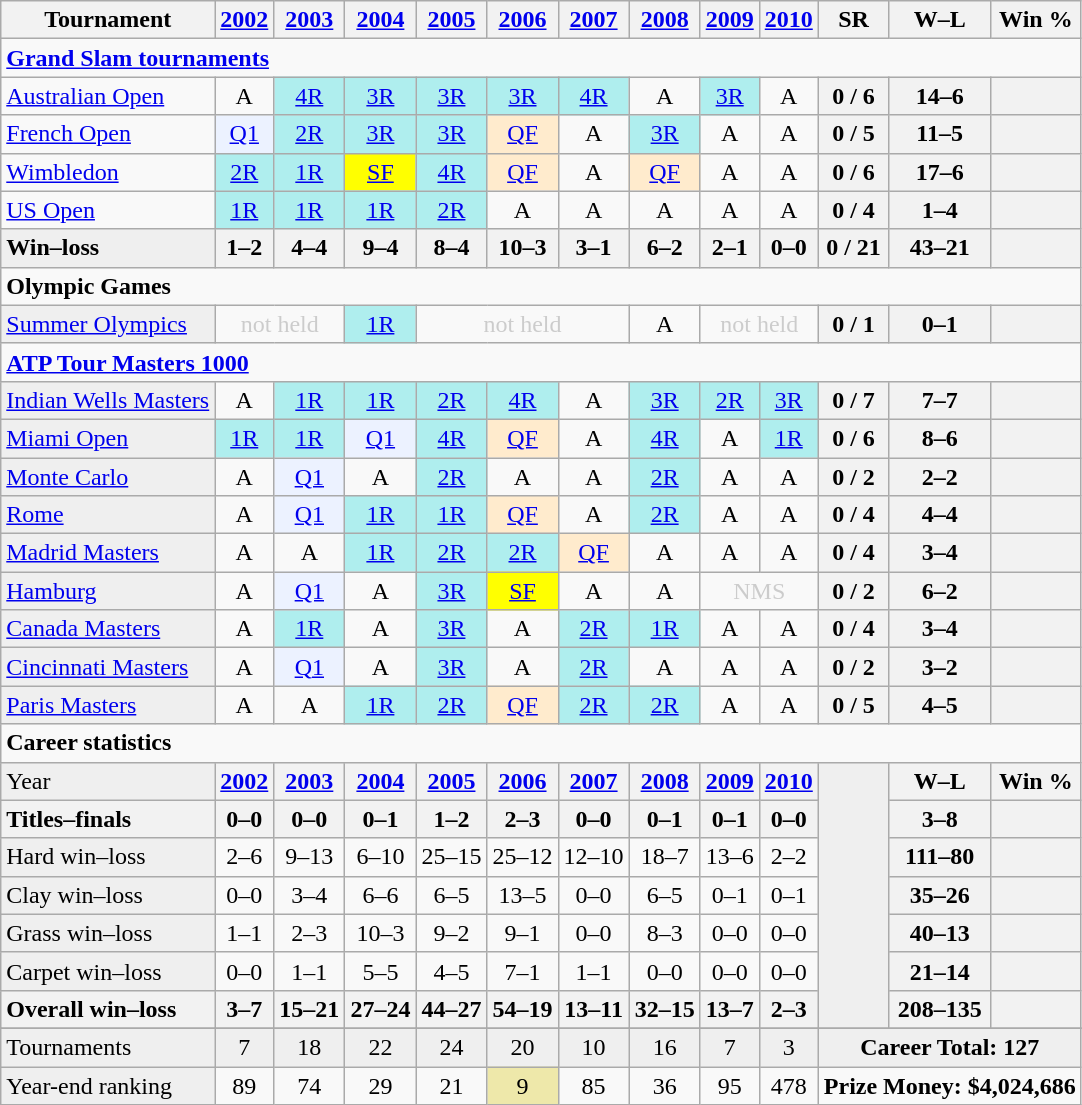<table class=wikitable style=text-align:center>
<tr>
<th>Tournament</th>
<th><a href='#'>2002</a></th>
<th><a href='#'>2003</a></th>
<th><a href='#'>2004</a></th>
<th><a href='#'>2005</a></th>
<th><a href='#'>2006</a></th>
<th><a href='#'>2007</a></th>
<th><a href='#'>2008</a></th>
<th><a href='#'>2009</a></th>
<th><a href='#'>2010</a></th>
<th>SR</th>
<th>W–L</th>
<th>Win %</th>
</tr>
<tr>
<td colspan=25 style=text-align:left><a href='#'><strong>Grand Slam tournaments</strong></a></td>
</tr>
<tr>
<td align=left><a href='#'>Australian Open</a></td>
<td>A</td>
<td style=background:#afeeee><a href='#'>4R</a></td>
<td style=background:#afeeee><a href='#'>3R</a></td>
<td style=background:#afeeee><a href='#'>3R</a></td>
<td style=background:#afeeee><a href='#'>3R</a></td>
<td style=background:#afeeee><a href='#'>4R</a></td>
<td>A</td>
<td style=background:#afeeee><a href='#'>3R</a></td>
<td>A</td>
<th>0 / 6</th>
<th>14–6</th>
<th></th>
</tr>
<tr>
<td align=left><a href='#'>French Open</a></td>
<td style=background:#ecf2ff><a href='#'>Q1</a></td>
<td style=background:#afeeee><a href='#'>2R</a></td>
<td style=background:#afeeee><a href='#'>3R</a></td>
<td style=background:#afeeee><a href='#'>3R</a></td>
<td style=background:#ffebcd><a href='#'>QF</a></td>
<td>A</td>
<td style=background:#afeeee><a href='#'>3R</a></td>
<td>A</td>
<td>A</td>
<th>0 / 5</th>
<th>11–5</th>
<th></th>
</tr>
<tr>
<td align=left><a href='#'>Wimbledon</a></td>
<td style=background:#afeeee><a href='#'>2R</a></td>
<td style=background:#afeeee><a href='#'>1R</a></td>
<td style=background:yellow><a href='#'>SF</a></td>
<td style=background:#afeeee><a href='#'>4R</a></td>
<td style=background:#ffebcd><a href='#'>QF</a></td>
<td>A</td>
<td style=background:#ffebcd><a href='#'>QF</a></td>
<td>A</td>
<td>A</td>
<th>0 / 6</th>
<th>17–6</th>
<th></th>
</tr>
<tr>
<td align=left><a href='#'>US Open</a></td>
<td style=background:#afeeee><a href='#'>1R</a></td>
<td style=background:#afeeee><a href='#'>1R</a></td>
<td style=background:#afeeee><a href='#'>1R</a></td>
<td style=background:#afeeee><a href='#'>2R</a></td>
<td>A</td>
<td>A</td>
<td>A</td>
<td>A</td>
<td>A</td>
<th>0 / 4</th>
<th>1–4</th>
<th></th>
</tr>
<tr style=font-weight:bold;background:#efefef>
<td style=text-align:left>Win–loss</td>
<th>1–2</th>
<th>4–4</th>
<th>9–4</th>
<th>8–4</th>
<th>10–3</th>
<th>3–1</th>
<th>6–2</th>
<th>2–1</th>
<th>0–0</th>
<th>0 / 21</th>
<th>43–21</th>
<th></th>
</tr>
<tr>
<td colspan=17 align=left><strong>Olympic Games</strong></td>
</tr>
<tr>
<td style=background:#EFEFEF align=left><a href='#'>Summer Olympics</a></td>
<td colspan=2 style=color:#cccccc>not held</td>
<td style=background:#afeeee><a href='#'>1R</a></td>
<td colspan=3 style=color:#cccccc>not held</td>
<td>A</td>
<td colspan=2 style=color:#cccccc>not held</td>
<th>0 / 1</th>
<th>0–1</th>
<th></th>
</tr>
<tr>
<td colspan=25 style=text-align:left><strong><a href='#'>ATP Tour Masters 1000</a></strong></td>
</tr>
<tr>
<td bgcolor=efefef align=left><a href='#'>Indian Wells Masters</a></td>
<td>A</td>
<td bgcolor=afeeee><a href='#'>1R</a></td>
<td bgcolor=afeeee><a href='#'>1R</a></td>
<td bgcolor=afeeee><a href='#'>2R</a></td>
<td bgcolor=afeeee><a href='#'>4R</a></td>
<td>A</td>
<td bgcolor=afeeee><a href='#'>3R</a></td>
<td bgcolor=afeeee><a href='#'>2R</a></td>
<td bgcolor=afeeee><a href='#'>3R</a></td>
<th>0 / 7</th>
<th>7–7</th>
<th></th>
</tr>
<tr>
<td bgcolor=efefef align=left><a href='#'>Miami Open</a></td>
<td bgcolor=afeeee><a href='#'>1R</a></td>
<td bgcolor=afeeee><a href='#'>1R</a></td>
<td bgcolor=ecf2ff><a href='#'>Q1</a></td>
<td bgcolor=afeeee><a href='#'>4R</a></td>
<td bgcolor=ffebcd><a href='#'>QF</a></td>
<td>A</td>
<td bgcolor=afeeee><a href='#'>4R</a></td>
<td>A</td>
<td bgcolor=afeeee><a href='#'>1R</a></td>
<th>0 / 6</th>
<th>8–6</th>
<th></th>
</tr>
<tr>
<td bgcolor=efefef align=left><a href='#'>Monte Carlo</a></td>
<td>A</td>
<td bgcolor=ecf2ff><a href='#'>Q1</a></td>
<td>A</td>
<td bgcolor=afeeee><a href='#'>2R</a></td>
<td>A</td>
<td>A</td>
<td bgcolor=afeeee><a href='#'>2R</a></td>
<td>A</td>
<td>A</td>
<th>0 / 2</th>
<th>2–2</th>
<th></th>
</tr>
<tr>
<td bgcolor=efefef align=left><a href='#'>Rome</a></td>
<td>A</td>
<td bgcolor=ecf2ff><a href='#'>Q1</a></td>
<td bgcolor=afeeee><a href='#'>1R</a></td>
<td bgcolor=afeeee><a href='#'>1R</a></td>
<td bgcolor=ffebcd><a href='#'>QF</a></td>
<td>A</td>
<td bgcolor=afeeee><a href='#'>2R</a></td>
<td>A</td>
<td>A</td>
<th>0 / 4</th>
<th>4–4</th>
<th></th>
</tr>
<tr>
<td bgcolor=efefef align=left><a href='#'>Madrid Masters</a></td>
<td>A</td>
<td>A</td>
<td bgcolor=afeeee><a href='#'>1R</a></td>
<td bgcolor=afeeee><a href='#'>2R</a></td>
<td bgcolor=afeeee><a href='#'>2R</a></td>
<td bgcolor=ffebcd><a href='#'>QF</a></td>
<td>A</td>
<td>A</td>
<td>A</td>
<th>0 / 4</th>
<th>3–4</th>
<th></th>
</tr>
<tr>
<td bgcolor=efefef align=left><a href='#'>Hamburg</a></td>
<td>A</td>
<td bgcolor=ecf2ff><a href='#'>Q1</a></td>
<td>A</td>
<td bgcolor=afeeee><a href='#'>3R</a></td>
<td bgcolor=yellow><a href='#'>SF</a></td>
<td>A</td>
<td>A</td>
<td align="center" colspan="2" style="color:#cccccc;">NMS</td>
<th>0 / 2</th>
<th>6–2</th>
<th></th>
</tr>
<tr>
<td bgcolor=efefef align=left><a href='#'>Canada Masters</a></td>
<td>A</td>
<td bgcolor=afeeee><a href='#'>1R</a></td>
<td>A</td>
<td bgcolor=afeeee><a href='#'>3R</a></td>
<td>A</td>
<td bgcolor=afeeee><a href='#'>2R</a></td>
<td bgcolor=afeeee><a href='#'>1R</a></td>
<td>A</td>
<td>A</td>
<th>0 / 4</th>
<th>3–4</th>
<th></th>
</tr>
<tr>
<td bgcolor=efefef align=left><a href='#'>Cincinnati Masters</a></td>
<td>A</td>
<td bgcolor=ecf2ff><a href='#'>Q1</a></td>
<td>A</td>
<td bgcolor=afeeee><a href='#'>3R</a></td>
<td>A</td>
<td bgcolor=afeeee><a href='#'>2R</a></td>
<td>A</td>
<td>A</td>
<td>A</td>
<th>0 / 2</th>
<th>3–2</th>
<th></th>
</tr>
<tr>
<td bgcolor=efefef align=left><a href='#'>Paris Masters</a></td>
<td>A</td>
<td>A</td>
<td bgcolor=afeeee><a href='#'>1R</a></td>
<td bgcolor=afeeee><a href='#'>2R</a></td>
<td bgcolor=ffebcd><a href='#'>QF</a></td>
<td bgcolor=afeeee><a href='#'>2R</a></td>
<td bgcolor=afeeee><a href='#'>2R</a></td>
<td>A</td>
<td>A</td>
<th>0 / 5</th>
<th>4–5</th>
<th></th>
</tr>
<tr>
<td colspan=25 style=text-align:left><strong>Career statistics</strong></td>
</tr>
<tr style=background:#EFEFEF>
<td align=left>Year</td>
<th><a href='#'>2002</a></th>
<th><a href='#'>2003</a></th>
<th><a href='#'>2004</a></th>
<th><a href='#'>2005</a></th>
<th><a href='#'>2006</a></th>
<th><a href='#'>2007</a></th>
<th><a href='#'>2008</a></th>
<th><a href='#'>2009</a></th>
<th><a href='#'>2010</a></th>
<td rowspan=7></td>
<th>W–L</th>
<th>Win %</th>
</tr>
<tr>
<th style=text-align:left>Titles–finals</th>
<th>0–0</th>
<th>0–0</th>
<th>0–1</th>
<th>1–2</th>
<th>2–3</th>
<th>0–0</th>
<th>0–1</th>
<th>0–1</th>
<th>0–0</th>
<th>3–8</th>
<th></th>
</tr>
<tr>
<td style=background:#EFEFEF align=left>Hard win–loss</td>
<td>2–6</td>
<td>9–13</td>
<td>6–10</td>
<td>25–15</td>
<td>25–12</td>
<td>12–10</td>
<td>18–7</td>
<td>13–6</td>
<td>2–2</td>
<th>111–80</th>
<th></th>
</tr>
<tr>
<td style=background:#EFEFEF align=left>Clay win–loss</td>
<td>0–0</td>
<td>3–4</td>
<td>6–6</td>
<td>6–5</td>
<td>13–5</td>
<td>0–0</td>
<td>6–5</td>
<td>0–1</td>
<td>0–1</td>
<th>35–26</th>
<th></th>
</tr>
<tr>
<td style=background:#EFEFEF align=left>Grass win–loss</td>
<td>1–1</td>
<td>2–3</td>
<td>10–3</td>
<td>9–2</td>
<td>9–1</td>
<td>0–0</td>
<td>8–3</td>
<td>0–0</td>
<td>0–0</td>
<th>40–13</th>
<th></th>
</tr>
<tr>
<td style=background:#EFEFEF align=left>Carpet win–loss</td>
<td>0–0</td>
<td>1–1</td>
<td>5–5</td>
<td>4–5</td>
<td>7–1</td>
<td>1–1</td>
<td>0–0</td>
<td>0–0</td>
<td>0–0</td>
<th>21–14</th>
<th></th>
</tr>
<tr bgcolor=#efefef>
<th style=text-align:left>Overall win–loss</th>
<th>3–7</th>
<th>15–21</th>
<th>27–24</th>
<th>44–27</th>
<th>54–19</th>
<th>13–11</th>
<th>32–15</th>
<th>13–7</th>
<th>2–3</th>
<th>208–135</th>
<th></th>
</tr>
<tr>
</tr>
<tr bgcolor=#efefef>
<td align=left>Tournaments</td>
<td>7</td>
<td>18</td>
<td>22</td>
<td>24</td>
<td>20</td>
<td>10</td>
<td>16</td>
<td>7</td>
<td>3</td>
<td align="center" colspan="3"><strong>Career Total: 127</strong></td>
</tr>
<tr>
<td style=background:#EFEFEF align=left>Year-end ranking</td>
<td>89</td>
<td>74</td>
<td>29</td>
<td>21</td>
<td style=background:#EEE8AA>9</td>
<td>85</td>
<td>36</td>
<td>95</td>
<td>478</td>
<td align="center" colspan="3"><strong>Prize Money: $4,024,686</strong></td>
</tr>
</table>
